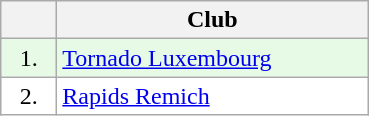<table class="wikitable">
<tr>
<th width="30"></th>
<th width="200">Club</th>
</tr>
<tr bgcolor="#e6fae6" align="center">
<td>1.</td>
<td align="left"><a href='#'>Tornado Luxembourg</a></td>
</tr>
<tr bgcolor="#FFFFFF" align="center">
<td>2.</td>
<td align="left"><a href='#'>Rapids Remich</a></td>
</tr>
</table>
